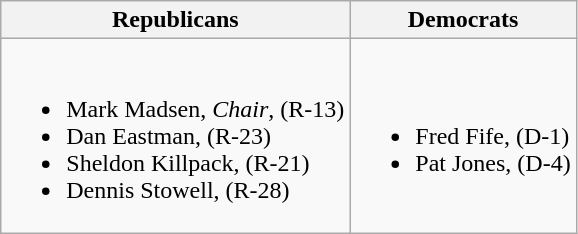<table class=wikitable>
<tr>
<th>Republicans</th>
<th>Democrats</th>
</tr>
<tr>
<td><br><ul><li>Mark Madsen, <em>Chair</em>, (R-13)</li><li>Dan Eastman, (R-23)</li><li>Sheldon Killpack, (R-21)</li><li>Dennis Stowell, (R-28)</li></ul></td>
<td><br><ul><li>Fred Fife, (D-1)</li><li>Pat Jones, (D-4)</li></ul></td>
</tr>
</table>
